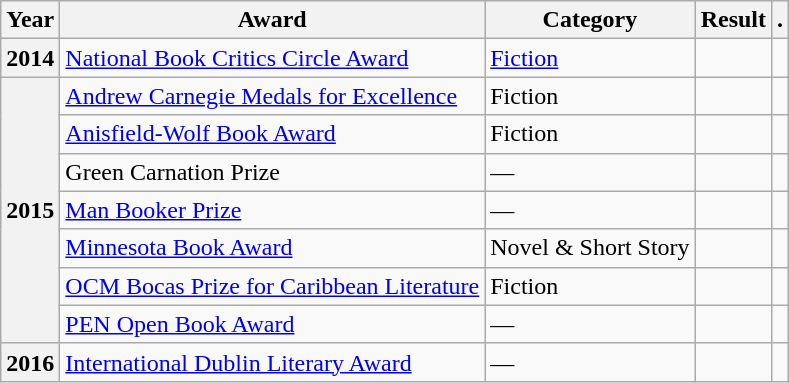<table class="wikitable">
<tr>
<th>Year</th>
<th>Award</th>
<th>Category</th>
<th>Result</th>
<th>.</th>
</tr>
<tr>
<th>2014</th>
<td><a href='#'>National Book Critics Circle Award</a></td>
<td><a href='#'>Fiction</a></td>
<td></td>
<td></td>
</tr>
<tr>
<th rowspan="7">2015</th>
<td><a href='#'>Andrew Carnegie Medals for Excellence</a></td>
<td>Fiction</td>
<td></td>
<td></td>
</tr>
<tr>
<td><a href='#'>Anisfield-Wolf Book Award</a></td>
<td>Fiction</td>
<td></td>
<td></td>
</tr>
<tr>
<td>Green Carnation Prize</td>
<td>—</td>
<td></td>
<td></td>
</tr>
<tr>
<td><a href='#'>Man Booker Prize</a></td>
<td>—</td>
<td></td>
<td></td>
</tr>
<tr>
<td><a href='#'>Minnesota Book Award</a></td>
<td>Novel & Short Story</td>
<td></td>
<td></td>
</tr>
<tr>
<td><a href='#'>OCM Bocas Prize for Caribbean Literature</a></td>
<td>Fiction</td>
<td></td>
<td></td>
</tr>
<tr>
<td><a href='#'>PEN Open Book Award</a></td>
<td>—</td>
<td></td>
<td></td>
</tr>
<tr>
<th>2016</th>
<td><a href='#'>International Dublin Literary Award</a></td>
<td>—</td>
<td></td>
<td></td>
</tr>
</table>
